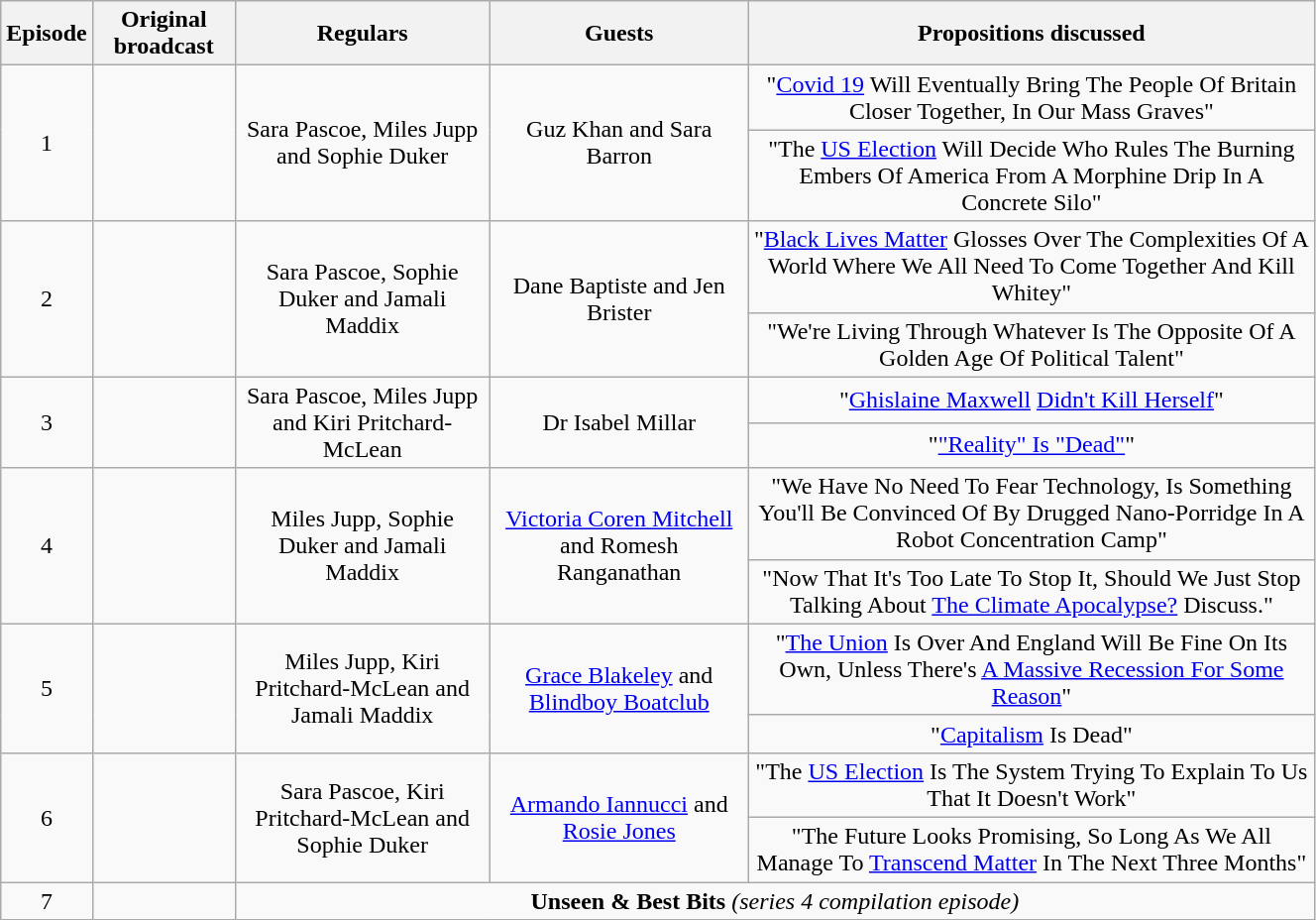<table class="wikitable" style="text-align:center; width:70%;">
<tr>
<th>Episode</th>
<th>Original broadcast</th>
<th>Regulars</th>
<th>Guests</th>
<th>Propositions discussed</th>
</tr>
<tr>
<td rowspan="2">1</td>
<td rowspan="2"></td>
<td rowspan="2">Sara Pascoe, Miles Jupp and Sophie Duker</td>
<td rowspan="2">Guz Khan and Sara Barron</td>
<td>"<a href='#'>Covid 19</a> Will Eventually Bring The People Of Britain Closer Together, In Our Mass Graves"</td>
</tr>
<tr>
<td>"The <a href='#'>US Election</a> Will Decide Who Rules The Burning Embers Of America From A Morphine Drip In A Concrete Silo"</td>
</tr>
<tr>
<td rowspan="2">2</td>
<td rowspan="2"></td>
<td rowspan="2">Sara Pascoe, Sophie Duker and Jamali Maddix</td>
<td rowspan="2">Dane Baptiste and Jen Brister</td>
<td>"<a href='#'>Black Lives Matter</a> Glosses Over The Complexities Of A World Where We All Need To Come Together And Kill Whitey"</td>
</tr>
<tr>
<td>"We're Living Through Whatever Is The Opposite Of A Golden Age Of Political Talent"</td>
</tr>
<tr>
<td rowspan="2">3</td>
<td rowspan="2"></td>
<td rowspan="2">Sara Pascoe, Miles Jupp and Kiri Pritchard-McLean</td>
<td rowspan="2">Dr Isabel Millar</td>
<td>"<a href='#'>Ghislaine Maxwell</a> <a href='#'>Didn't Kill Herself</a>"</td>
</tr>
<tr>
<td>"<a href='#'>"Reality" Is "Dead"</a>"</td>
</tr>
<tr>
<td rowspan="2">4</td>
<td rowspan="2"></td>
<td rowspan="2">Miles Jupp, Sophie Duker and Jamali Maddix</td>
<td rowspan="2"><a href='#'>Victoria Coren Mitchell</a> and Romesh Ranganathan</td>
<td>"We Have No Need To Fear Technology, Is Something You'll Be Convinced Of By Drugged Nano-Porridge In A Robot Concentration Camp"</td>
</tr>
<tr>
<td>"Now That It's Too Late To Stop It, Should We Just Stop Talking About <a href='#'>The Climate Apocalypse?</a> Discuss."</td>
</tr>
<tr>
<td rowspan="2">5</td>
<td rowspan="2"></td>
<td rowspan="2">Miles Jupp, Kiri Pritchard-McLean and Jamali Maddix</td>
<td rowspan="2"><a href='#'>Grace Blakeley</a> and <a href='#'>Blindboy Boatclub</a></td>
<td>"<a href='#'>The Union</a> Is Over And England Will Be Fine On Its Own, Unless There's <a href='#'>A Massive Recession For Some Reason</a>"</td>
</tr>
<tr>
<td>"<a href='#'>Capitalism</a> Is Dead"</td>
</tr>
<tr>
<td rowspan="2">6</td>
<td rowspan="2"></td>
<td rowspan="2">Sara Pascoe, Kiri Pritchard-McLean and Sophie Duker</td>
<td rowspan="2"><a href='#'>Armando Iannucci</a> and <a href='#'>Rosie Jones</a></td>
<td>"The <a href='#'>US Election</a> Is The System Trying To Explain To Us That It Doesn't Work"</td>
</tr>
<tr>
<td>"The Future Looks Promising, So Long As We All Manage To <a href='#'>Transcend Matter</a> In The Next Three Months"</td>
</tr>
<tr>
<td>7</td>
<td></td>
<td colspan="3"><strong>Unseen & Best Bits</strong> <em>(series 4 compilation episode)</em></td>
</tr>
</table>
